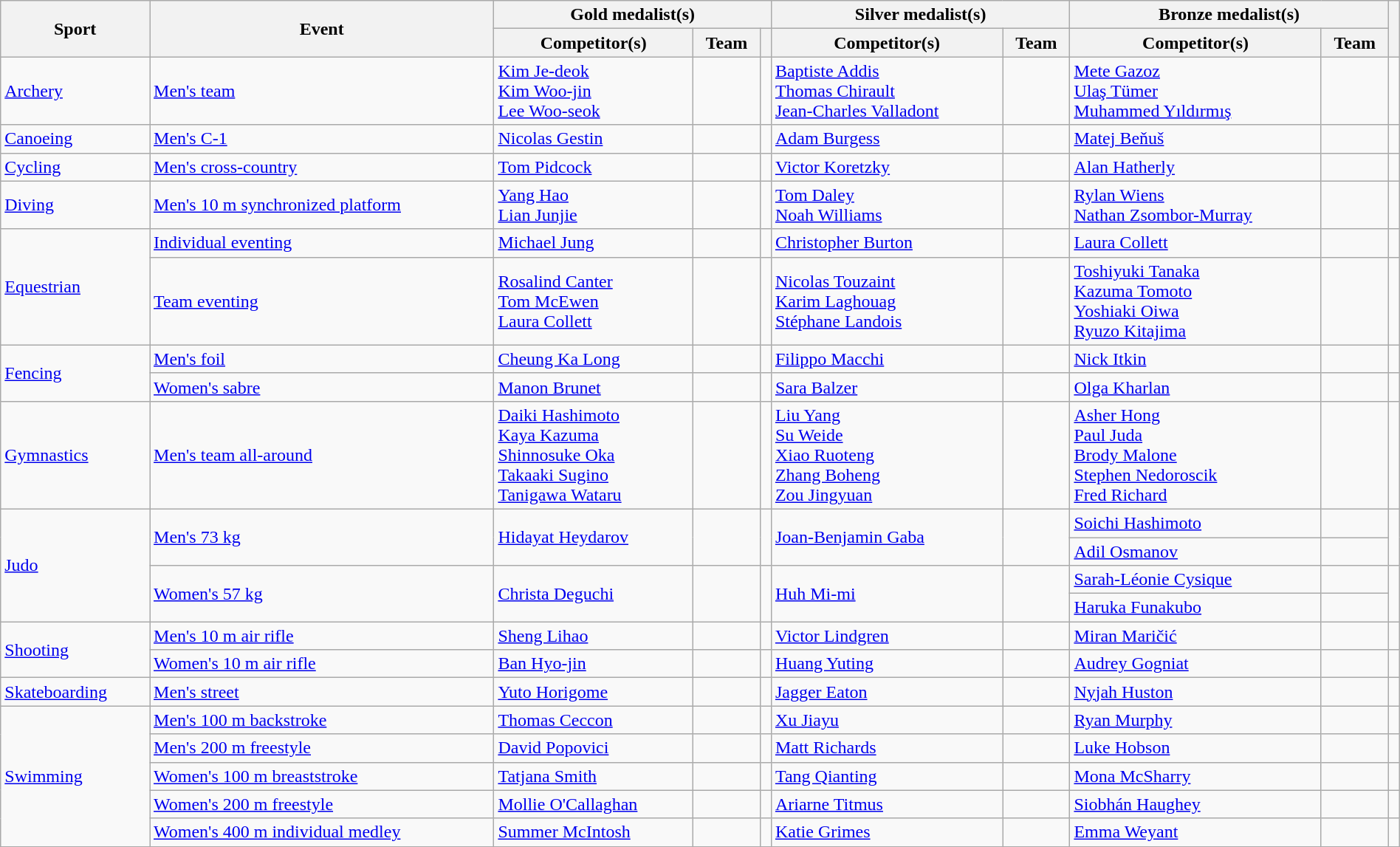<table class="wikitable" style="width:100%;">
<tr>
<th rowspan="2">Sport</th>
<th rowspan="2">Event</th>
<th colspan="3">Gold medalist(s)</th>
<th colspan="2">Silver medalist(s)</th>
<th colspan="2">Bronze medalist(s)</th>
<th rowspan="2"></th>
</tr>
<tr>
<th>Competitor(s)</th>
<th>Team</th>
<th></th>
<th>Competitor(s)</th>
<th>Team</th>
<th>Competitor(s)</th>
<th>Team</th>
</tr>
<tr>
<td><a href='#'>Archery</a></td>
<td><a href='#'>Men's team</a></td>
<td><a href='#'>Kim Je-deok</a> <br> <a href='#'>Kim Woo-jin</a> <br> <a href='#'>Lee Woo-seok</a></td>
<td></td>
<td></td>
<td><a href='#'>Baptiste Addis</a> <br> <a href='#'>Thomas Chirault</a> <br> <a href='#'>Jean-Charles Valladont</a></td>
<td></td>
<td><a href='#'>Mete Gazoz</a> <br> <a href='#'>Ulaş Tümer</a> <br> <a href='#'>Muhammed Yıldırmış</a></td>
<td></td>
<td></td>
</tr>
<tr>
<td><a href='#'>Canoeing</a></td>
<td><a href='#'>Men's C-1</a></td>
<td><a href='#'>Nicolas Gestin</a></td>
<td></td>
<td></td>
<td><a href='#'>Adam Burgess</a></td>
<td></td>
<td><a href='#'>Matej Beňuš</a></td>
<td></td>
<td></td>
</tr>
<tr>
<td><a href='#'>Cycling</a></td>
<td><a href='#'>Men's cross-country</a></td>
<td><a href='#'>Tom Pidcock</a></td>
<td></td>
<td></td>
<td><a href='#'>Victor Koretzky</a></td>
<td></td>
<td><a href='#'>Alan Hatherly</a></td>
<td></td>
<td></td>
</tr>
<tr>
<td><a href='#'>Diving</a></td>
<td><a href='#'>Men's 10 m synchronized platform</a></td>
<td><a href='#'>Yang Hao</a> <br> <a href='#'>Lian Junjie</a></td>
<td></td>
<td></td>
<td><a href='#'>Tom Daley</a> <br> <a href='#'>Noah Williams</a></td>
<td></td>
<td><a href='#'>Rylan Wiens</a> <br> <a href='#'>Nathan Zsombor-Murray</a></td>
<td></td>
<td></td>
</tr>
<tr>
<td rowspan="2"><a href='#'>Equestrian</a></td>
<td><a href='#'>Individual eventing</a></td>
<td><a href='#'>Michael Jung</a></td>
<td></td>
<td></td>
<td><a href='#'>Christopher Burton</a></td>
<td></td>
<td><a href='#'>Laura Collett</a></td>
<td></td>
<td></td>
</tr>
<tr>
<td><a href='#'>Team eventing</a></td>
<td><a href='#'>Rosalind Canter</a> <br> <a href='#'>Tom McEwen</a> <br> <a href='#'>Laura Collett</a></td>
<td></td>
<td></td>
<td><a href='#'>Nicolas Touzaint</a> <br> <a href='#'>Karim Laghouag</a> <br> <a href='#'>Stéphane Landois</a></td>
<td></td>
<td><a href='#'>Toshiyuki Tanaka</a> <br> <a href='#'>Kazuma Tomoto</a> <br> <a href='#'>Yoshiaki Oiwa</a> <br> <a href='#'>Ryuzo Kitajima</a></td>
<td></td>
<td></td>
</tr>
<tr>
<td rowspan="2"><a href='#'>Fencing</a></td>
<td><a href='#'>Men's foil</a></td>
<td><a href='#'>Cheung Ka Long</a></td>
<td></td>
<td></td>
<td><a href='#'>Filippo Macchi</a></td>
<td></td>
<td><a href='#'>Nick Itkin</a></td>
<td></td>
<td></td>
</tr>
<tr>
<td><a href='#'>Women's sabre</a></td>
<td><a href='#'>Manon Brunet</a></td>
<td></td>
<td></td>
<td><a href='#'>Sara Balzer</a></td>
<td></td>
<td><a href='#'>Olga Kharlan</a></td>
<td></td>
<td></td>
</tr>
<tr>
<td><a href='#'>Gymnastics</a></td>
<td><a href='#'>Men's team all-around</a></td>
<td><a href='#'>Daiki Hashimoto</a> <br> <a href='#'>Kaya Kazuma</a> <br> <a href='#'>Shinnosuke Oka</a> <br> <a href='#'>Takaaki Sugino</a> <br> <a href='#'>Tanigawa Wataru</a></td>
<td></td>
<td></td>
<td><a href='#'>Liu Yang</a> <br> <a href='#'>Su Weide</a> <br> <a href='#'>Xiao Ruoteng</a> <br> <a href='#'>Zhang Boheng</a> <br> <a href='#'>Zou Jingyuan</a></td>
<td></td>
<td><a href='#'>Asher Hong</a> <br> <a href='#'>Paul Juda</a> <br> <a href='#'>Brody Malone</a> <br> <a href='#'>Stephen Nedoroscik</a> <br> <a href='#'>Fred Richard</a></td>
<td></td>
<td></td>
</tr>
<tr>
<td rowspan="4"><a href='#'>Judo</a></td>
<td rowspan="2"><a href='#'>Men's 73 kg</a></td>
<td rowspan="2"><a href='#'>Hidayat Heydarov</a></td>
<td rowspan="2"></td>
<td rowspan="2"></td>
<td rowspan="2"><a href='#'>Joan-Benjamin Gaba</a></td>
<td rowspan="2"></td>
<td><a href='#'>Soichi Hashimoto</a></td>
<td></td>
<td rowspan="2"></td>
</tr>
<tr>
<td><a href='#'>Adil Osmanov</a></td>
<td></td>
</tr>
<tr>
<td rowspan="2"><a href='#'>Women's 57 kg</a></td>
<td rowspan="2"><a href='#'>Christa Deguchi</a></td>
<td rowspan="2"></td>
<td rowspan="2"></td>
<td rowspan="2"><a href='#'>Huh Mi-mi</a></td>
<td rowspan="2"></td>
<td><a href='#'>Sarah-Léonie Cysique</a></td>
<td></td>
<td rowspan="2"></td>
</tr>
<tr>
<td><a href='#'>Haruka Funakubo</a></td>
<td></td>
</tr>
<tr>
<td rowspan="2"><a href='#'>Shooting</a></td>
<td><a href='#'>Men's 10 m air rifle</a></td>
<td><a href='#'>Sheng Lihao</a></td>
<td></td>
<td></td>
<td><a href='#'>Victor Lindgren</a></td>
<td></td>
<td><a href='#'>Miran Maričić</a></td>
<td></td>
<td></td>
</tr>
<tr>
<td><a href='#'>Women's 10 m air rifle</a></td>
<td><a href='#'>Ban Hyo-jin</a></td>
<td></td>
<td></td>
<td><a href='#'>Huang Yuting</a></td>
<td></td>
<td><a href='#'>Audrey Gogniat</a></td>
<td></td>
<td></td>
</tr>
<tr>
<td><a href='#'>Skateboarding</a></td>
<td><a href='#'>Men's street</a></td>
<td><a href='#'>Yuto Horigome</a></td>
<td></td>
<td></td>
<td><a href='#'>Jagger Eaton</a></td>
<td></td>
<td><a href='#'>Nyjah Huston</a></td>
<td></td>
<td></td>
</tr>
<tr>
<td rowspan="5"><a href='#'>Swimming</a></td>
<td><a href='#'>Men's 100 m backstroke</a></td>
<td><a href='#'>Thomas Ceccon</a></td>
<td></td>
<td></td>
<td><a href='#'>Xu Jiayu</a></td>
<td></td>
<td><a href='#'>Ryan Murphy</a></td>
<td></td>
<td></td>
</tr>
<tr>
<td><a href='#'>Men's 200 m freestyle</a></td>
<td><a href='#'>David Popovici</a></td>
<td></td>
<td></td>
<td><a href='#'>Matt Richards</a></td>
<td></td>
<td><a href='#'>Luke Hobson</a></td>
<td></td>
<td></td>
</tr>
<tr>
<td><a href='#'>Women's 100 m breaststroke</a></td>
<td><a href='#'>Tatjana Smith</a></td>
<td></td>
<td></td>
<td><a href='#'>Tang Qianting</a></td>
<td></td>
<td><a href='#'>Mona McSharry</a></td>
<td></td>
<td></td>
</tr>
<tr>
<td><a href='#'>Women's 200 m freestyle</a></td>
<td><a href='#'>Mollie O'Callaghan</a></td>
<td></td>
<td></td>
<td><a href='#'>Ariarne Titmus</a></td>
<td></td>
<td><a href='#'>Siobhán Haughey</a></td>
<td></td>
<td></td>
</tr>
<tr>
<td><a href='#'>Women's 400 m individual medley</a></td>
<td><a href='#'>Summer McIntosh</a></td>
<td></td>
<td></td>
<td><a href='#'>Katie Grimes</a></td>
<td></td>
<td><a href='#'>Emma Weyant</a></td>
<td></td>
<td></td>
</tr>
<tr>
</tr>
</table>
